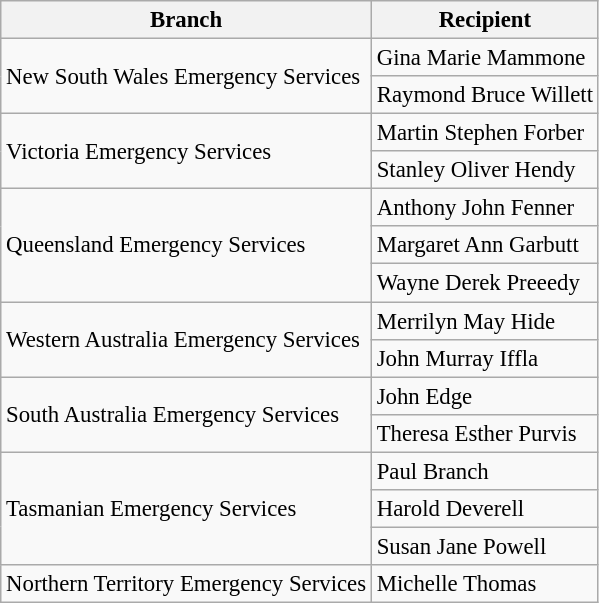<table class="wikitable" style="font-size:95%;">
<tr>
<th>Branch</th>
<th>Recipient</th>
</tr>
<tr>
<td rowspan="2">New South Wales Emergency Services</td>
<td>Gina Marie Mammone</td>
</tr>
<tr>
<td>Raymond Bruce Willett</td>
</tr>
<tr>
<td rowspan="2">Victoria Emergency Services</td>
<td>Martin Stephen Forber</td>
</tr>
<tr>
<td>Stanley Oliver Hendy</td>
</tr>
<tr>
<td rowspan="3">Queensland Emergency Services</td>
<td>Anthony John Fenner</td>
</tr>
<tr>
<td>Margaret Ann Garbutt</td>
</tr>
<tr>
<td>Wayne Derek Preeedy</td>
</tr>
<tr>
<td rowspan="2">Western Australia Emergency Services</td>
<td>Merrilyn May Hide</td>
</tr>
<tr>
<td>John Murray Iffla</td>
</tr>
<tr>
<td rowspan="2">South Australia Emergency Services</td>
<td>John Edge</td>
</tr>
<tr>
<td>Theresa Esther Purvis</td>
</tr>
<tr>
<td rowspan="3">Tasmanian Emergency Services</td>
<td>Paul Branch</td>
</tr>
<tr>
<td>Harold Deverell</td>
</tr>
<tr>
<td>Susan Jane Powell</td>
</tr>
<tr>
<td rowspan="1">Northern Territory Emergency Services</td>
<td>Michelle Thomas</td>
</tr>
</table>
